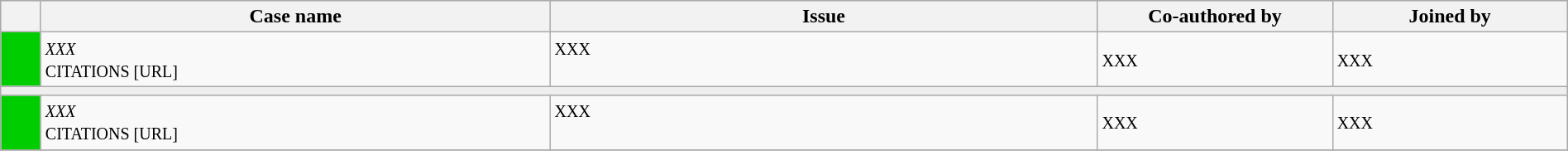<table class="wikitable" width=100%>
<tr bgcolor="#CCCCCC">
<th width=25px></th>
<th width=32.5%>Case name</th>
<th>Issue</th>
<th width=15%>Co-authored by</th>
<th width=15%>Joined by</th>
</tr>
<tr>
<td bgcolor="00cd00"></td>
<td align=left valign=top><small><em>XXX</em><br> CITATIONS [URL]</small></td>
<td valign=top><small> XXX</small></td>
<td><small> XXX</small></td>
<td><small>  XXX</small></td>
</tr>
<tr>
<td bgcolor=#EEEEEE colspan=5 valign=top><small></small></td>
</tr>
<tr>
<td bgcolor="00cd00"></td>
<td align=left valign=top><small><em>XXX</em><br> CITATIONS [URL]</small></td>
<td valign=top><small>XXX</small></td>
<td><small> XXX</small></td>
<td><small> XXX</small></td>
</tr>
<tr>
</tr>
</table>
